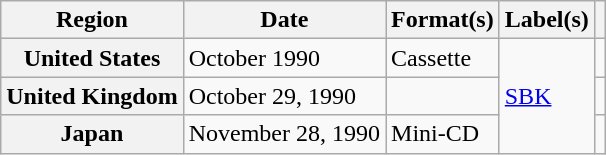<table class="wikitable plainrowheaders">
<tr>
<th scope="col">Region</th>
<th scope="col">Date</th>
<th scope="col">Format(s)</th>
<th scope="col">Label(s)</th>
<th scope="col"></th>
</tr>
<tr>
<th scope="row">United States</th>
<td>October 1990</td>
<td>Cassette</td>
<td rowspan="3"><a href='#'>SBK</a></td>
<td></td>
</tr>
<tr>
<th scope="row">United Kingdom</th>
<td>October 29, 1990</td>
<td></td>
<td></td>
</tr>
<tr>
<th scope="row">Japan</th>
<td>November 28, 1990</td>
<td>Mini-CD</td>
<td></td>
</tr>
</table>
